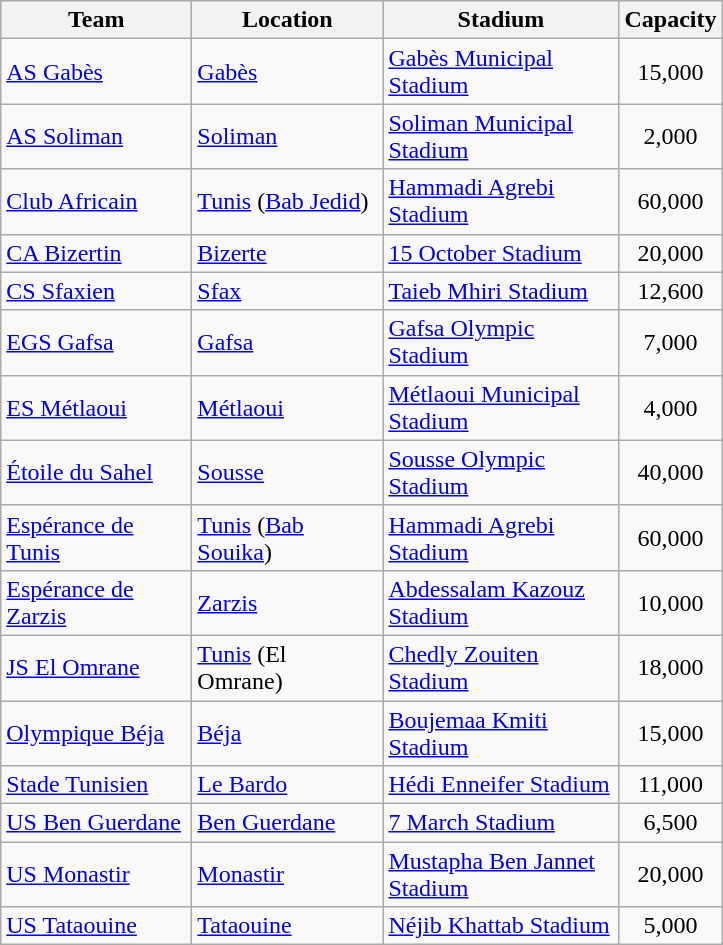<table class="wikitable sortable">
<tr>
<th width="120px">Team</th>
<th width="120px">Location</th>
<th width="150px">Stadium</th>
<th>Capacity</th>
</tr>
<tr>
<td><a href='#'>AS Gabès</a></td>
<td><a href='#'>Gabès</a></td>
<td><a href='#'>Gabès Municipal Stadium</a></td>
<td align="center">15,000</td>
</tr>
<tr>
<td><a href='#'>AS Soliman</a></td>
<td><a href='#'>Soliman</a></td>
<td><a href='#'>Soliman Municipal Stadium</a></td>
<td align="center">2,000</td>
</tr>
<tr>
<td><a href='#'>Club Africain</a></td>
<td><a href='#'>Tunis</a> (<a href='#'>Bab Jedid</a>)</td>
<td><a href='#'>Hammadi Agrebi Stadium</a></td>
<td align="center">60,000</td>
</tr>
<tr>
<td><a href='#'>CA Bizertin</a></td>
<td><a href='#'>Bizerte</a></td>
<td><a href='#'>15 October Stadium</a></td>
<td align="center">20,000</td>
</tr>
<tr>
<td><a href='#'>CS Sfaxien</a></td>
<td><a href='#'>Sfax</a></td>
<td><a href='#'>Taieb Mhiri Stadium</a></td>
<td align="center">12,600</td>
</tr>
<tr>
<td><a href='#'>EGS Gafsa</a></td>
<td><a href='#'>Gafsa</a></td>
<td><a href='#'>Gafsa Olympic Stadium</a></td>
<td align="center">7,000</td>
</tr>
<tr>
<td><a href='#'>ES Métlaoui</a></td>
<td><a href='#'>Métlaoui</a></td>
<td><a href='#'>Métlaoui Municipal Stadium</a></td>
<td align="center">4,000</td>
</tr>
<tr>
<td><a href='#'>Étoile du Sahel</a></td>
<td><a href='#'>Sousse</a></td>
<td><a href='#'>Sousse Olympic Stadium</a></td>
<td align="center">40,000</td>
</tr>
<tr>
<td><a href='#'>Espérance de Tunis</a></td>
<td><a href='#'>Tunis</a> (<a href='#'>Bab Souika</a>)</td>
<td><a href='#'>Hammadi Agrebi Stadium</a></td>
<td align="center">60,000</td>
</tr>
<tr>
<td><a href='#'>Espérance de Zarzis</a></td>
<td><a href='#'>Zarzis</a></td>
<td><a href='#'>Abdessalam Kazouz Stadium</a></td>
<td align="center">10,000</td>
</tr>
<tr>
<td><a href='#'>JS El Omrane</a></td>
<td><a href='#'>Tunis</a> (El Omrane)</td>
<td><a href='#'>Chedly Zouiten Stadium</a></td>
<td align="center">18,000</td>
</tr>
<tr>
<td><a href='#'>Olympique Béja</a></td>
<td><a href='#'>Béja</a></td>
<td><a href='#'>Boujemaa Kmiti Stadium</a></td>
<td align="center">15,000</td>
</tr>
<tr>
<td><a href='#'>Stade Tunisien</a></td>
<td><a href='#'>Le Bardo</a></td>
<td><a href='#'>Hédi Enneifer Stadium</a></td>
<td align="center">11,000</td>
</tr>
<tr>
<td><a href='#'>US Ben Guerdane</a></td>
<td><a href='#'>Ben Guerdane</a></td>
<td><a href='#'>7 March Stadium</a></td>
<td align="center">6,500</td>
</tr>
<tr>
<td><a href='#'>US Monastir</a></td>
<td><a href='#'>Monastir</a></td>
<td><a href='#'>Mustapha Ben Jannet Stadium</a></td>
<td align="center">20,000</td>
</tr>
<tr>
<td><a href='#'>US Tataouine</a></td>
<td><a href='#'>Tataouine</a></td>
<td><a href='#'>Néjib Khattab Stadium</a></td>
<td align="center">5,000</td>
</tr>
</table>
